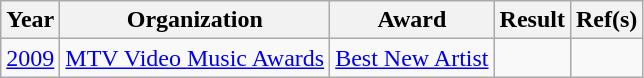<table class="wikitable plainrowheaders">
<tr align=center>
<th scope="col">Year</th>
<th scope="col">Organization</th>
<th scope="col">Award</th>
<th scope="col">Result</th>
<th scope="col">Ref(s)</th>
</tr>
<tr>
<td><a href='#'>2009</a></td>
<td><a href='#'>MTV Video Music Awards</a></td>
<td><a href='#'>Best New Artist</a></td>
<td></td>
<td style="text-align:center;"></td>
</tr>
</table>
